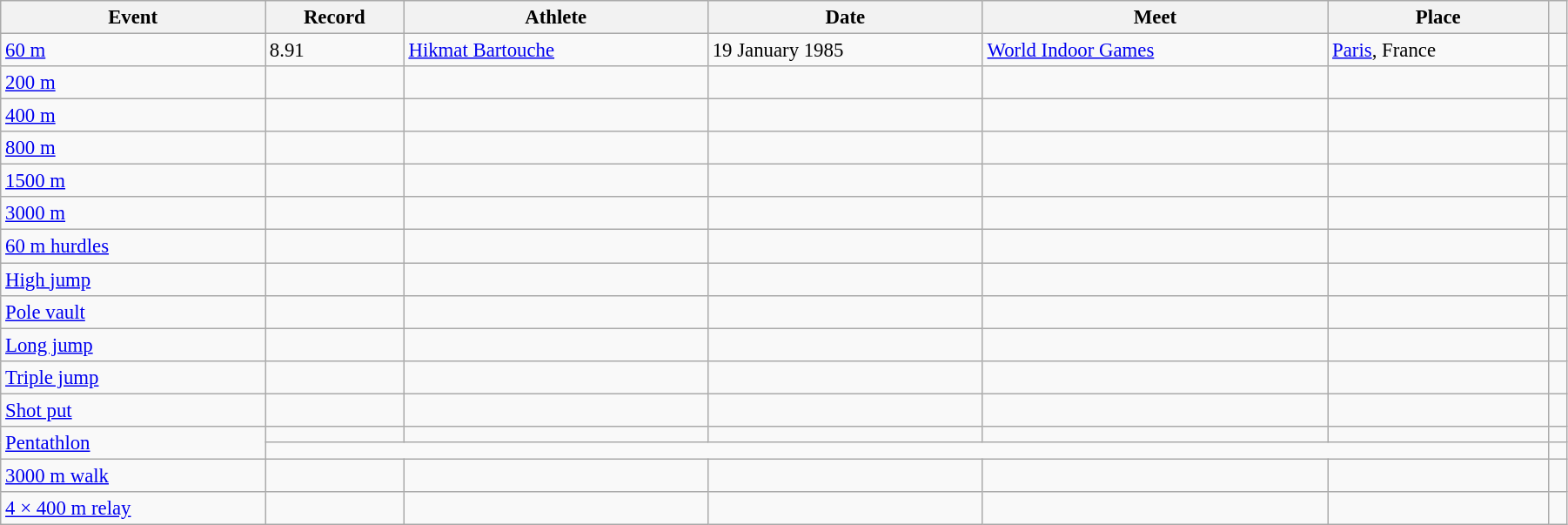<table class="wikitable" style="font-size:95%; width: 95%;">
<tr>
<th>Event</th>
<th>Record</th>
<th>Athlete</th>
<th>Date</th>
<th>Meet</th>
<th>Place</th>
<th></th>
</tr>
<tr>
<td><a href='#'>60 m</a></td>
<td>8.91</td>
<td><a href='#'>Hikmat Bartouche</a></td>
<td>19 January 1985</td>
<td><a href='#'>World Indoor Games</a></td>
<td><a href='#'>Paris</a>, France</td>
<td></td>
</tr>
<tr>
<td><a href='#'>200 m</a></td>
<td></td>
<td></td>
<td></td>
<td></td>
<td></td>
<td></td>
</tr>
<tr>
<td><a href='#'>400 m</a></td>
<td></td>
<td></td>
<td></td>
<td></td>
<td></td>
<td></td>
</tr>
<tr>
<td><a href='#'>800 m</a></td>
<td></td>
<td></td>
<td></td>
<td></td>
<td></td>
<td></td>
</tr>
<tr>
<td><a href='#'>1500 m</a></td>
<td></td>
<td></td>
<td></td>
<td></td>
<td></td>
<td></td>
</tr>
<tr>
<td><a href='#'>3000 m</a></td>
<td></td>
<td></td>
<td></td>
<td></td>
<td></td>
<td></td>
</tr>
<tr>
<td><a href='#'>60 m hurdles</a></td>
<td></td>
<td></td>
<td></td>
<td></td>
<td></td>
<td></td>
</tr>
<tr>
<td><a href='#'>High jump</a></td>
<td></td>
<td></td>
<td></td>
<td></td>
<td></td>
<td></td>
</tr>
<tr>
<td><a href='#'>Pole vault</a></td>
<td></td>
<td></td>
<td></td>
<td></td>
<td></td>
<td></td>
</tr>
<tr>
<td><a href='#'>Long jump</a></td>
<td></td>
<td></td>
<td></td>
<td></td>
<td></td>
<td></td>
</tr>
<tr>
<td><a href='#'>Triple jump</a></td>
<td></td>
<td></td>
<td></td>
<td></td>
<td></td>
<td></td>
</tr>
<tr>
<td><a href='#'>Shot put</a></td>
<td></td>
<td></td>
<td></td>
<td></td>
<td></td>
<td></td>
</tr>
<tr>
<td rowspan=2><a href='#'>Pentathlon</a></td>
<td></td>
<td></td>
<td></td>
<td></td>
<td></td>
<td></td>
</tr>
<tr>
<td colspan=5></td>
<td></td>
</tr>
<tr>
<td><a href='#'>3000 m walk</a></td>
<td></td>
<td></td>
<td></td>
<td></td>
<td></td>
<td></td>
</tr>
<tr>
<td><a href='#'>4 × 400 m relay</a></td>
<td></td>
<td></td>
<td></td>
<td></td>
<td></td>
<td></td>
</tr>
</table>
